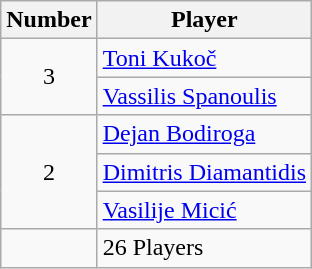<table class="wikitable sortable">
<tr>
<th>Number</th>
<th>Player</th>
</tr>
<tr>
<td rowspan=2 style="text-align:center;">3</td>
<td>  <a href='#'>Toni Kukoč</a></td>
</tr>
<tr>
<td> <a href='#'>Vassilis Spanoulis</a></td>
</tr>
<tr>
<td rowspan=3 style="text-align:center;">2</td>
<td>  <a href='#'>Dejan Bodiroga</a></td>
</tr>
<tr>
<td> <a href='#'>Dimitris Diamantidis</a></td>
</tr>
<tr>
<td> <a href='#'>Vasilije Micić</a></td>
</tr>
<tr>
<td></td>
<td>26 Players</td>
</tr>
</table>
